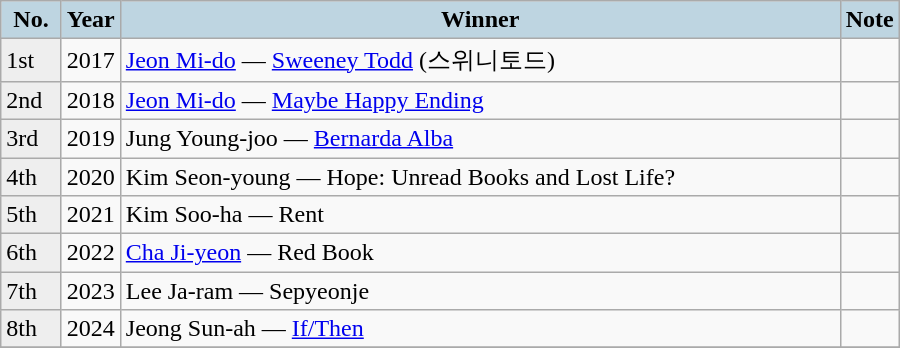<table class="wikitable" style="width:600px">
<tr>
<th style="background:#BED5E1;">No.</th>
<th style="background:#BED5E1;" width=30>Year</th>
<th style="background:#BED5E1;">Winner</th>
<th style="background:#BED5E1;" width=30>Note</th>
</tr>
<tr>
<td style="background:#eeeeee">1st</td>
<td>2017</td>
<td><a href='#'>Jeon Mi-do</a> — <a href='#'>Sweeney Todd</a> (스위니토드)</td>
<td></td>
</tr>
<tr>
<td style="background:#eeeeee">2nd</td>
<td>2018</td>
<td><a href='#'>Jeon Mi-do</a> — <a href='#'>Maybe Happy Ending</a></td>
<td></td>
</tr>
<tr>
<td style="background:#eeeeee">3rd</td>
<td>2019</td>
<td>Jung Young-joo — <a href='#'>Bernarda Alba</a></td>
<td></td>
</tr>
<tr>
<td style="background:#eeeeee">4th</td>
<td>2020</td>
<td>Kim Seon-young —  Hope: Unread Books and Lost Life?</td>
<td></td>
</tr>
<tr>
<td style="background:#eeeeee">5th</td>
<td>2021</td>
<td>Kim Soo-ha — Rent</td>
<td></td>
</tr>
<tr>
<td style="background:#eeeeee">6th</td>
<td>2022</td>
<td><a href='#'>Cha Ji-yeon</a> — Red Book</td>
<td></td>
</tr>
<tr>
<td style="background:#eeeeee">7th</td>
<td>2023</td>
<td>Lee Ja-ram — Sepyeonje</td>
<td></td>
</tr>
<tr>
<td style="background:#eeeeee">8th</td>
<td>2024</td>
<td>Jeong Sun-ah — <a href='#'>If/Then</a></td>
<td></td>
</tr>
<tr>
</tr>
</table>
